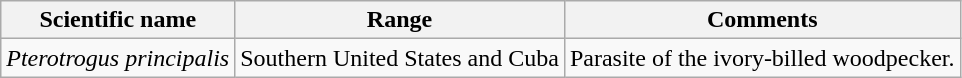<table class="wikitable sortable">
<tr>
<th>Scientific name</th>
<th>Range</th>
<th class="unsortable">Comments</th>
</tr>
<tr>
<td><em>Pterotrogus principalis</em></td>
<td>Southern United States and Cuba</td>
<td>Parasite of the ivory-billed woodpecker.</td>
</tr>
</table>
